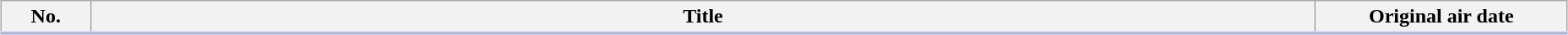<table class="wikitable" style="width:98%; margin:auto; background:#FFF;">
<tr style="border-bottom: 3px solid #CCF;">
<th style="width:4em;">No.</th>
<th>Title</th>
<th style="width:12em;">Original air date</th>
</tr>
<tr>
</tr>
</table>
